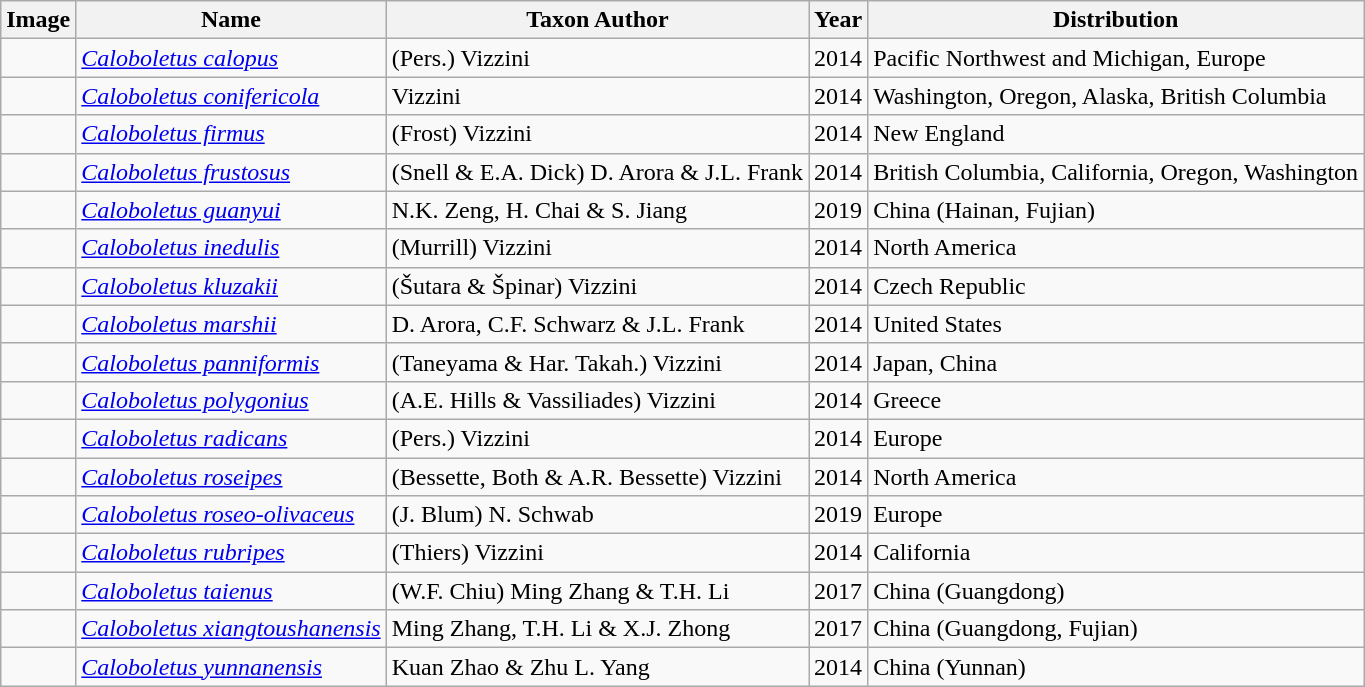<table class="wikitable sortable">
<tr>
<th>Image</th>
<th>Name</th>
<th>Taxon Author</th>
<th>Year</th>
<th>Distribution</th>
</tr>
<tr>
<td></td>
<td><em><a href='#'>Caloboletus calopus</a></em></td>
<td>(Pers.) Vizzini</td>
<td>2014</td>
<td>Pacific Northwest and Michigan, Europe</td>
</tr>
<tr>
<td></td>
<td><em><a href='#'>Caloboletus conifericola</a></em></td>
<td>Vizzini</td>
<td>2014</td>
<td>Washington, Oregon, Alaska, British Columbia</td>
</tr>
<tr>
<td></td>
<td><em><a href='#'>Caloboletus firmus</a></em></td>
<td>(Frost) Vizzini</td>
<td>2014</td>
<td>New England</td>
</tr>
<tr>
<td></td>
<td><em><a href='#'>Caloboletus frustosus</a></em></td>
<td>(Snell & E.A. Dick) D. Arora & J.L. Frank</td>
<td>2014</td>
<td>British Columbia, California, Oregon, Washington</td>
</tr>
<tr>
<td></td>
<td><em><a href='#'>Caloboletus guanyui</a></em></td>
<td>N.K. Zeng, H. Chai & S. Jiang</td>
<td>2019</td>
<td>China (Hainan, Fujian)</td>
</tr>
<tr>
<td></td>
<td><em><a href='#'>Caloboletus inedulis</a></em></td>
<td>(Murrill) Vizzini</td>
<td>2014</td>
<td>North America</td>
</tr>
<tr>
<td></td>
<td><em><a href='#'>Caloboletus kluzakii</a></em></td>
<td>(Šutara & Špinar) Vizzini</td>
<td>2014</td>
<td>Czech Republic</td>
</tr>
<tr>
<td></td>
<td><em><a href='#'>Caloboletus marshii</a></em></td>
<td>D. Arora, C.F. Schwarz & J.L. Frank</td>
<td>2014</td>
<td>United States</td>
</tr>
<tr>
<td></td>
<td><em><a href='#'>Caloboletus panniformis</a></em></td>
<td>(Taneyama & Har. Takah.) Vizzini</td>
<td>2014</td>
<td>Japan, China</td>
</tr>
<tr>
<td></td>
<td><em><a href='#'>Caloboletus polygonius</a></em></td>
<td>(A.E. Hills & Vassiliades) Vizzini</td>
<td>2014</td>
<td>Greece</td>
</tr>
<tr>
<td></td>
<td><em><a href='#'>Caloboletus radicans</a></em></td>
<td>(Pers.) Vizzini</td>
<td>2014</td>
<td>Europe</td>
</tr>
<tr>
<td></td>
<td><em><a href='#'>Caloboletus roseipes</a></em></td>
<td>(Bessette, Both & A.R. Bessette) Vizzini</td>
<td>2014</td>
<td>North America</td>
</tr>
<tr>
<td></td>
<td><em><a href='#'>Caloboletus roseo-olivaceus</a></em></td>
<td>(J. Blum) N. Schwab</td>
<td>2019</td>
<td>Europe</td>
</tr>
<tr>
<td></td>
<td><em><a href='#'>Caloboletus rubripes</a></em></td>
<td>(Thiers) Vizzini</td>
<td>2014</td>
<td>California</td>
</tr>
<tr>
<td></td>
<td><em><a href='#'>Caloboletus taienus</a></em></td>
<td>(W.F. Chiu) Ming Zhang & T.H. Li</td>
<td>2017</td>
<td>China (Guangdong)</td>
</tr>
<tr>
<td></td>
<td><em><a href='#'>Caloboletus xiangtoushanensis</a></em></td>
<td>Ming Zhang, T.H. Li & X.J. Zhong</td>
<td>2017</td>
<td>China (Guangdong, Fujian)</td>
</tr>
<tr>
<td></td>
<td><em><a href='#'>Caloboletus yunnanensis</a></em></td>
<td>Kuan Zhao & Zhu L. Yang</td>
<td>2014</td>
<td>China (Yunnan)</td>
</tr>
</table>
